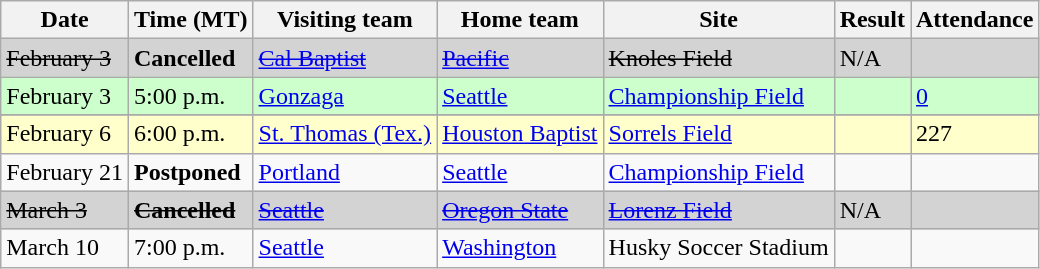<table class="wikitable">
<tr>
<th>Date</th>
<th>Time (MT)</th>
<th>Visiting team</th>
<th>Home team</th>
<th>Site</th>
<th>Result</th>
<th>Attendance</th>
</tr>
<tr bgcolor="#d3d3d3">
<td><s>February 3</s></td>
<td><strong>Cancelled</strong></td>
<td><a href='#'><s>Cal Baptist</s></a></td>
<td><a href='#'><s>Pacific</s></a></td>
<td><s>Knoles Field</s></td>
<td>N/A</td>
<td></td>
</tr>
<tr style="background:#cfc;">
<td>February 3</td>
<td>5:00 p.m.</td>
<td><a href='#'>Gonzaga</a></td>
<td><a href='#'>Seattle</a></td>
<td><a href='#'>Championship Field</a></td>
<td></td>
<td><a href='#'>0</a></td>
</tr>
<tr>
</tr>
<tr style="background:#ffc;">
<td>February 6</td>
<td>6:00 p.m.</td>
<td><a href='#'>St. Thomas (Tex.)</a></td>
<td><a href='#'>Houston Baptist</a></td>
<td><a href='#'>Sorrels Field</a></td>
<td></td>
<td>227</td>
</tr>
<tr>
<td>February 21</td>
<td><strong>Postponed</strong></td>
<td><a href='#'>Portland</a></td>
<td><a href='#'>Seattle</a></td>
<td><a href='#'>Championship Field</a></td>
<td></td>
<td></td>
</tr>
<tr bgcolor="#d3d3d3">
<td><s>March 3</s></td>
<td><strong><s>Cancelled</s></strong></td>
<td><a href='#'><s>Seattle</s></a></td>
<td><a href='#'><s>Oregon State</s></a></td>
<td><a href='#'><s>Lorenz Field</s></a></td>
<td>N/A</td>
<td></td>
</tr>
<tr>
<td>March 10</td>
<td>7:00 p.m.</td>
<td><a href='#'>Seattle</a></td>
<td><a href='#'>Washington</a></td>
<td>Husky Soccer Stadium</td>
<td></td>
<td></td>
</tr>
</table>
